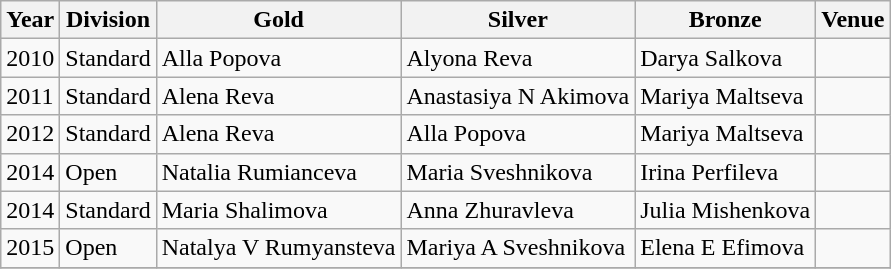<table class="wikitable sortable" style="text-align: left;">
<tr>
<th>Year</th>
<th>Division</th>
<th> Gold</th>
<th> Silver</th>
<th> Bronze</th>
<th>Venue</th>
</tr>
<tr>
<td>2010</td>
<td>Standard</td>
<td> Alla Popova</td>
<td> Alyona Reva</td>
<td> Darya Salkova</td>
<td></td>
</tr>
<tr>
<td>2011</td>
<td>Standard</td>
<td> Alena Reva</td>
<td> Anastasiya N Akimova</td>
<td> Mariya Maltseva</td>
<td></td>
</tr>
<tr>
<td>2012</td>
<td>Standard</td>
<td> Alena Reva</td>
<td> Alla Popova</td>
<td> Mariya Maltseva</td>
<td></td>
</tr>
<tr>
<td>2014</td>
<td>Open</td>
<td> Natalia Rumianceva</td>
<td> Maria Sveshnikova</td>
<td> Irina Perfileva</td>
<td></td>
</tr>
<tr>
<td>2014</td>
<td>Standard</td>
<td> Maria Shalimova</td>
<td> Anna Zhuravleva</td>
<td> Julia Mishenkova</td>
<td></td>
</tr>
<tr>
<td>2015</td>
<td>Open</td>
<td> Natalya V Rumyansteva</td>
<td> Mariya A Sveshnikova</td>
<td> Elena E Efimova</td>
<td></td>
</tr>
<tr>
</tr>
</table>
